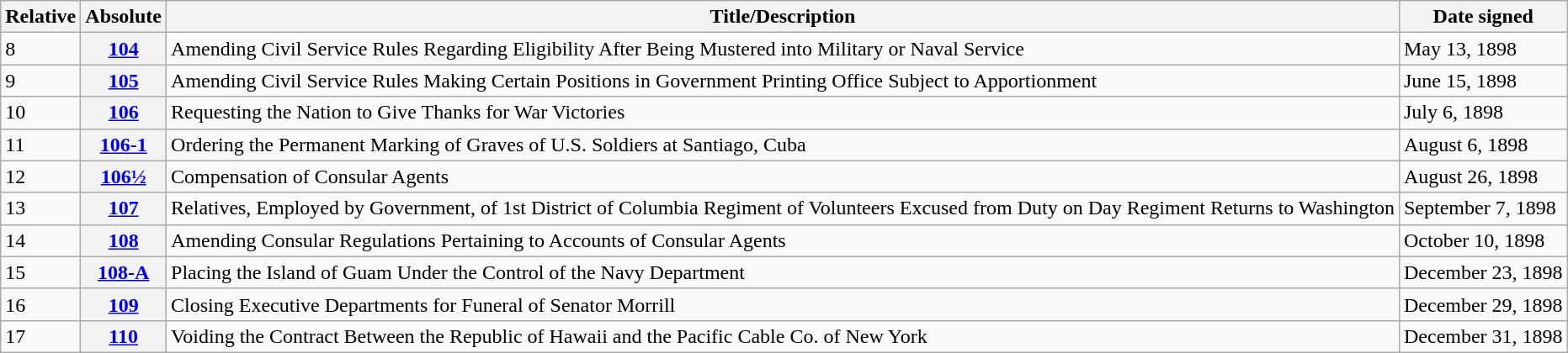<table class="wikitable">
<tr>
<th>Relative </th>
<th>Absolute </th>
<th>Title/Description</th>
<th>Date signed</th>
</tr>
<tr>
<td>8</td>
<th><a href='#'>104</a></th>
<td>Amending Civil Service Rules Regarding Eligibility After Being Mustered into Military or Naval Service</td>
<td>May 13, 1898</td>
</tr>
<tr>
<td>9</td>
<th><a href='#'>105</a></th>
<td>Amending Civil Service Rules Making Certain Positions in Government Printing Office Subject to Apportionment</td>
<td>June 15, 1898</td>
</tr>
<tr>
<td>10</td>
<th><a href='#'>106</a></th>
<td>Requesting the Nation to Give Thanks for War Victories</td>
<td>July 6, 1898</td>
</tr>
<tr>
<td>11</td>
<th><a href='#'>106-1</a></th>
<td>Ordering the Permanent Marking of Graves of U.S. Soldiers at Santiago, Cuba</td>
<td>August 6, 1898</td>
</tr>
<tr>
<td>12</td>
<th><a href='#'>106½</a></th>
<td>Compensation of Consular Agents</td>
<td>August 26, 1898</td>
</tr>
<tr>
<td>13</td>
<th><a href='#'>107</a></th>
<td>Relatives, Employed by Government, of 1st District of Columbia Regiment of Volunteers Excused from Duty on Day Regiment Returns to Washington</td>
<td>September 7, 1898</td>
</tr>
<tr>
<td>14</td>
<th><a href='#'>108</a></th>
<td>Amending Consular Regulations Pertaining to Accounts of Consular Agents</td>
<td>October 10, 1898</td>
</tr>
<tr>
<td>15</td>
<th><a href='#'>108-A</a></th>
<td>Placing the Island of Guam Under the Control of the Navy Department</td>
<td>December 23, 1898</td>
</tr>
<tr>
<td>16</td>
<th><a href='#'>109</a></th>
<td>Closing Executive Departments for Funeral of Senator Morrill</td>
<td>December 29, 1898</td>
</tr>
<tr>
<td>17</td>
<th><a href='#'>110</a></th>
<td>Voiding the Contract Between the Republic of Hawaii and the Pacific Cable Co. of New York</td>
<td>December 31, 1898</td>
</tr>
</table>
